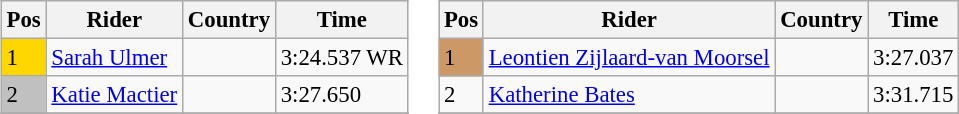<table>
<tr valign=top>
<td><br><table class="wikitable" style="font-size:95%;">
<tr>
<th>Pos</th>
<th>Rider</th>
<th>Country</th>
<th>Time</th>
</tr>
<tr>
<td bgcolor="gold">1</td>
<td><a href='#'>Sarah Ulmer</a></td>
<td></td>
<td>3:24.537 WR</td>
</tr>
<tr>
<td bgcolor="silver">2</td>
<td><a href='#'>Katie Mactier</a></td>
<td></td>
<td>3:27.650</td>
</tr>
<tr>
</tr>
</table>
</td>
<td><br><table class="wikitable" style="font-size:95%;">
<tr>
<th>Pos</th>
<th>Rider</th>
<th>Country</th>
<th>Time</th>
</tr>
<tr>
<td bgcolor="CC9966">1</td>
<td><a href='#'>Leontien Zijlaard-van Moorsel</a></td>
<td></td>
<td>3:27.037</td>
</tr>
<tr>
<td>2</td>
<td><a href='#'>Katherine Bates</a></td>
<td></td>
<td>3:31.715</td>
</tr>
<tr>
</tr>
</table>
</td>
</tr>
</table>
